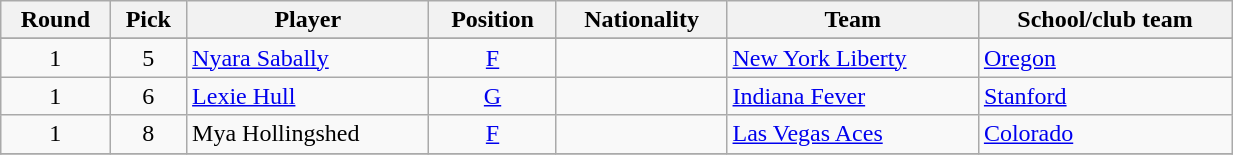<table class="wikitable" width="65%">
<tr>
<th>Round</th>
<th>Pick</th>
<th>Player</th>
<th>Position</th>
<th>Nationality</th>
<th>Team</th>
<th>School/club team</th>
</tr>
<tr>
</tr>
<tr>
<td align=center>1</td>
<td align=center>5</td>
<td><a href='#'>Nyara Sabally</a></td>
<td align=center><a href='#'>F</a></td>
<td></td>
<td><a href='#'>New York Liberty</a></td>
<td><a href='#'>Oregon</a></td>
</tr>
<tr>
<td align=center>1</td>
<td align=center>6</td>
<td><a href='#'>Lexie Hull</a></td>
<td align=center><a href='#'>G</a></td>
<td></td>
<td><a href='#'>Indiana Fever</a> </td>
<td><a href='#'>Stanford</a></td>
</tr>
<tr>
<td align=center>1</td>
<td align=center>8</td>
<td>Mya Hollingshed</td>
<td align=center><a href='#'>F</a></td>
<td></td>
<td><a href='#'>Las Vegas Aces</a> </td>
<td><a href='#'>Colorado</a></td>
</tr>
<tr>
</tr>
</table>
